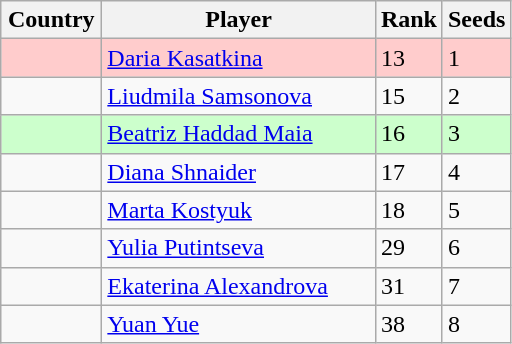<table class="sortable wikitable">
<tr>
<th width="60">Country</th>
<th width="175">Player</th>
<th>Rank</th>
<th>Seeds</th>
</tr>
<tr style="background:#fcc;">
<td></td>
<td><a href='#'>Daria Kasatkina</a></td>
<td>13</td>
<td>1</td>
</tr>
<tr>
<td></td>
<td><a href='#'>Liudmila Samsonova</a></td>
<td>15</td>
<td>2</td>
</tr>
<tr style="background:#cfc;">
<td></td>
<td><a href='#'>Beatriz Haddad Maia</a></td>
<td>16</td>
<td>3</td>
</tr>
<tr>
<td></td>
<td><a href='#'>Diana Shnaider</a></td>
<td>17</td>
<td>4</td>
</tr>
<tr>
<td></td>
<td><a href='#'>Marta Kostyuk</a></td>
<td>18</td>
<td>5</td>
</tr>
<tr>
<td></td>
<td><a href='#'>Yulia Putintseva</a></td>
<td>29</td>
<td>6</td>
</tr>
<tr>
<td></td>
<td><a href='#'>Ekaterina Alexandrova</a></td>
<td>31</td>
<td>7</td>
</tr>
<tr>
<td></td>
<td><a href='#'>Yuan Yue</a></td>
<td>38</td>
<td>8</td>
</tr>
</table>
